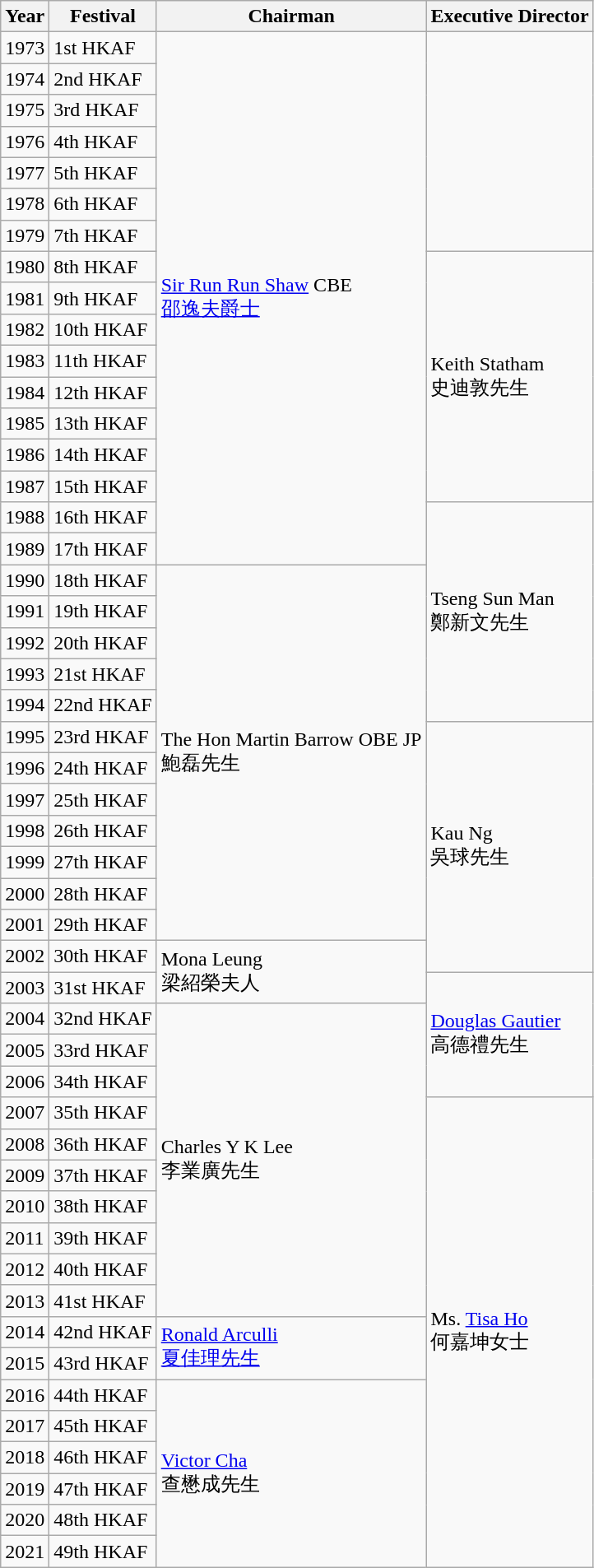<table class="wikitable">
<tr>
<th>Year</th>
<th>Festival</th>
<th>Chairman</th>
<th>Executive Director</th>
</tr>
<tr>
<td>1973</td>
<td>1st HKAF</td>
<td rowspan="17"><a href='#'>Sir Run Run Shaw</a> CBE<br><a href='#'>邵逸夫爵士</a></td>
<td rowspan="7"></td>
</tr>
<tr>
<td>1974</td>
<td>2nd HKAF</td>
</tr>
<tr>
<td>1975</td>
<td>3rd HKAF</td>
</tr>
<tr>
<td>1976</td>
<td>4th HKAF</td>
</tr>
<tr>
<td>1977</td>
<td>5th HKAF</td>
</tr>
<tr>
<td>1978</td>
<td>6th HKAF</td>
</tr>
<tr>
<td>1979</td>
<td>7th HKAF</td>
</tr>
<tr>
<td>1980</td>
<td>8th HKAF</td>
<td rowspan="8">Keith Statham<br>史迪敦先生</td>
</tr>
<tr>
<td>1981</td>
<td>9th HKAF</td>
</tr>
<tr>
<td>1982</td>
<td>10th HKAF</td>
</tr>
<tr>
<td>1983</td>
<td>11th HKAF</td>
</tr>
<tr>
<td>1984</td>
<td>12th HKAF</td>
</tr>
<tr>
<td>1985</td>
<td>13th HKAF</td>
</tr>
<tr>
<td>1986</td>
<td>14th HKAF</td>
</tr>
<tr>
<td>1987</td>
<td>15th HKAF</td>
</tr>
<tr>
<td>1988</td>
<td>16th HKAF</td>
<td rowspan="7">Tseng Sun Man<br>鄭新文先生</td>
</tr>
<tr>
<td>1989</td>
<td>17th HKAF</td>
</tr>
<tr>
<td>1990</td>
<td>18th HKAF</td>
<td rowspan="12">The Hon Martin Barrow OBE JP<br>鮑磊先生</td>
</tr>
<tr>
<td>1991</td>
<td>19th HKAF</td>
</tr>
<tr>
<td>1992</td>
<td>20th HKAF</td>
</tr>
<tr>
<td>1993</td>
<td>21st HKAF</td>
</tr>
<tr>
<td>1994</td>
<td>22nd HKAF</td>
</tr>
<tr>
<td>1995</td>
<td>23rd HKAF</td>
<td rowspan="8">Kau Ng<br>吳球先生</td>
</tr>
<tr>
<td>1996</td>
<td>24th HKAF</td>
</tr>
<tr>
<td>1997</td>
<td>25th HKAF</td>
</tr>
<tr>
<td>1998</td>
<td>26th HKAF</td>
</tr>
<tr>
<td>1999</td>
<td>27th HKAF</td>
</tr>
<tr>
<td>2000</td>
<td>28th HKAF</td>
</tr>
<tr>
<td>2001</td>
<td>29th HKAF</td>
</tr>
<tr>
<td>2002</td>
<td>30th HKAF</td>
<td rowspan="2">Mona Leung<br>梁紹榮夫人</td>
</tr>
<tr>
<td>2003</td>
<td>31st HKAF</td>
<td rowspan="4"><a href='#'>Douglas Gautier</a><br>高德禮先生</td>
</tr>
<tr>
<td>2004</td>
<td>32nd HKAF</td>
<td rowspan="10">Charles Y K Lee<br>李業廣先生</td>
</tr>
<tr>
<td>2005</td>
<td>33rd HKAF</td>
</tr>
<tr>
<td>2006</td>
<td>34th HKAF</td>
</tr>
<tr>
<td>2007</td>
<td>35th HKAF</td>
<td rowspan="15">Ms. <a href='#'>Tisa Ho</a><br>何嘉坤女士</td>
</tr>
<tr>
<td>2008</td>
<td>36th HKAF</td>
</tr>
<tr>
<td>2009</td>
<td>37th HKAF</td>
</tr>
<tr>
<td>2010</td>
<td>38th HKAF</td>
</tr>
<tr>
<td>2011</td>
<td>39th HKAF</td>
</tr>
<tr>
<td>2012</td>
<td>40th HKAF</td>
</tr>
<tr>
<td>2013</td>
<td>41st HKAF</td>
</tr>
<tr>
<td>2014</td>
<td>42nd HKAF</td>
<td rowspan="2"><a href='#'>Ronald Arculli</a><br><a href='#'>夏佳理先生</a></td>
</tr>
<tr>
<td>2015</td>
<td>43rd HKAF</td>
</tr>
<tr>
<td>2016</td>
<td>44th HKAF</td>
<td rowspan="6"><a href='#'>Victor Cha</a><br>查懋成先生</td>
</tr>
<tr>
<td>2017</td>
<td>45th HKAF</td>
</tr>
<tr>
<td>2018</td>
<td>46th HKAF</td>
</tr>
<tr>
<td>2019</td>
<td>47th HKAF</td>
</tr>
<tr>
<td>2020</td>
<td>48th HKAF</td>
</tr>
<tr>
<td>2021</td>
<td>49th HKAF</td>
</tr>
</table>
